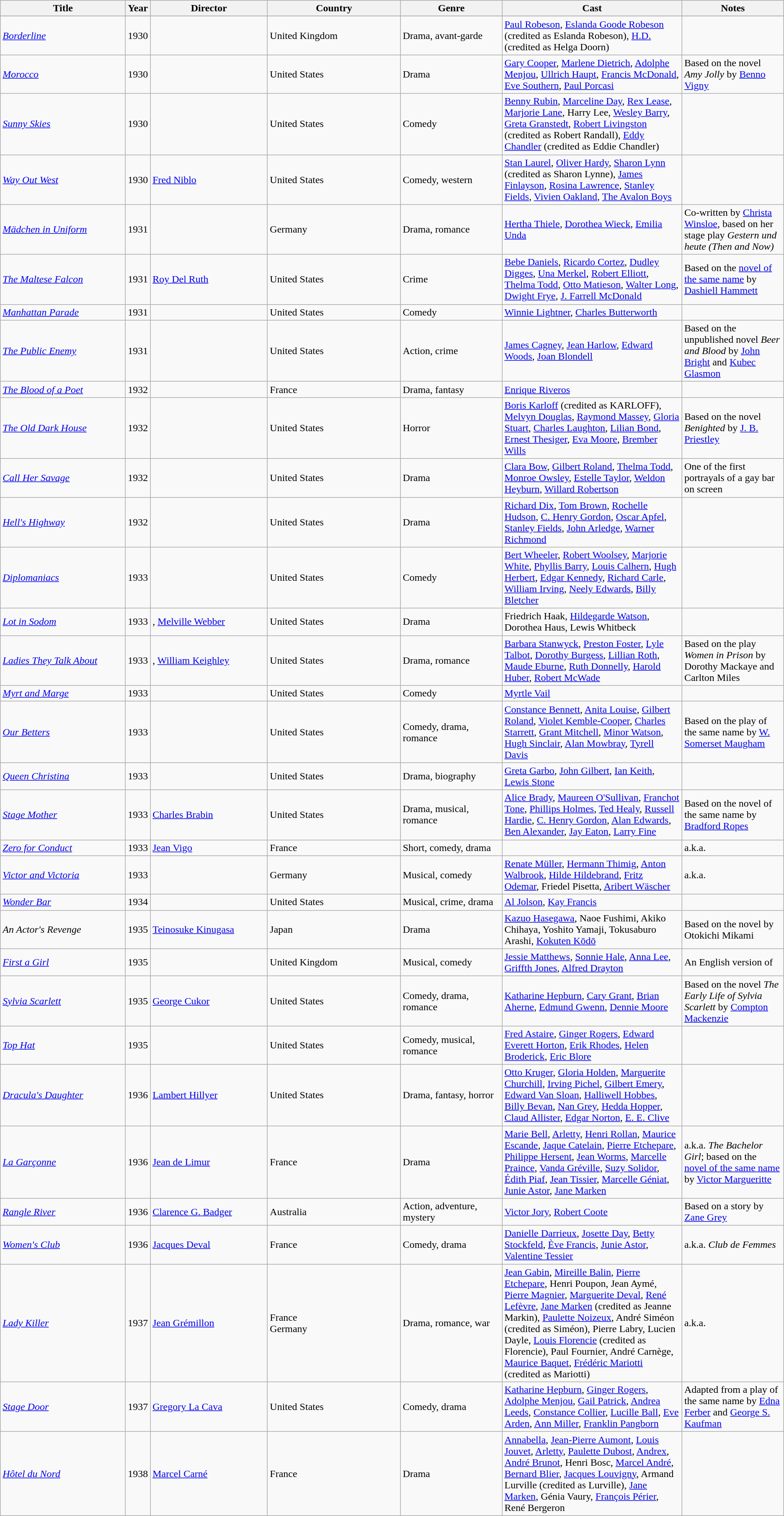<table class="wikitable sortable">
<tr>
<th width="16%">Title</th>
<th width="3%">Year</th>
<th width="15%">Director</th>
<th width="17%">Country</th>
<th width="13%">Genre</th>
<th width="23%">Cast</th>
<th width="46%">Notes</th>
</tr>
<tr valign="top">
</tr>
<tr>
<td><em><a href='#'>Borderline</a></em></td>
<td>1930</td>
<td></td>
<td>United Kingdom</td>
<td>Drama, avant-garde</td>
<td><a href='#'>Paul Robeson</a>, <a href='#'>Eslanda Goode Robeson</a> (credited as Eslanda Robeson), <a href='#'>H.D.</a> (credited as Helga Doorn)</td>
<td></td>
</tr>
<tr>
<td><em><a href='#'>Morocco</a></em></td>
<td>1930</td>
<td></td>
<td>United States</td>
<td>Drama</td>
<td><a href='#'>Gary Cooper</a>, <a href='#'>Marlene Dietrich</a>, <a href='#'>Adolphe Menjou</a>, <a href='#'>Ullrich Haupt</a>, <a href='#'>Francis McDonald</a>, <a href='#'>Eve Southern</a>, <a href='#'>Paul Porcasi</a></td>
<td>Based on the novel <em>Amy Jolly</em> by <a href='#'>Benno Vigny</a></td>
</tr>
<tr>
<td><em><a href='#'>Sunny Skies</a></em></td>
<td>1930</td>
<td></td>
<td>United States</td>
<td>Comedy</td>
<td><a href='#'>Benny Rubin</a>, <a href='#'>Marceline Day</a>, <a href='#'>Rex Lease</a>, <a href='#'>Marjorie Lane</a>, Harry Lee, <a href='#'>Wesley Barry</a>, <a href='#'>Greta Granstedt</a>, <a href='#'>Robert Livingston</a> (credited as Robert Randall), <a href='#'>Eddy Chandler</a> (credited as Eddie Chandler)</td>
<td></td>
</tr>
<tr>
<td><em><a href='#'>Way Out West</a></em></td>
<td>1930</td>
<td><a href='#'>Fred Niblo</a></td>
<td>United States</td>
<td>Comedy, western</td>
<td><a href='#'>Stan Laurel</a>, <a href='#'>Oliver Hardy</a>, <a href='#'>Sharon Lynn</a> (credited as Sharon Lynne), <a href='#'>James Finlayson</a>, <a href='#'>Rosina Lawrence</a>, <a href='#'>Stanley Fields</a>, <a href='#'>Vivien Oakland</a>, <a href='#'>The Avalon Boys</a></td>
<td></td>
</tr>
<tr>
<td><em><a href='#'>Mädchen in Uniform</a></em></td>
<td>1931</td>
<td></td>
<td>Germany</td>
<td>Drama, romance</td>
<td><a href='#'>Hertha Thiele</a>, <a href='#'>Dorothea Wieck</a>, <a href='#'>Emilia Unda</a></td>
<td>Co-written by <a href='#'>Christa Winsloe</a>, based on her stage play <em>Gestern und heute (Then and Now)</em></td>
</tr>
<tr>
<td><em><a href='#'>The Maltese Falcon</a></em></td>
<td>1931</td>
<td><a href='#'>Roy Del Ruth</a></td>
<td>United States</td>
<td>Crime</td>
<td><a href='#'>Bebe Daniels</a>, <a href='#'>Ricardo Cortez</a>, <a href='#'>Dudley Digges</a>, <a href='#'>Una Merkel</a>, <a href='#'>Robert Elliott</a>, <a href='#'>Thelma Todd</a>, <a href='#'>Otto Matieson</a>, <a href='#'>Walter Long</a>, <a href='#'>Dwight Frye</a>, <a href='#'>J. Farrell McDonald</a></td>
<td>Based on the <a href='#'>novel of the same name</a> by <a href='#'>Dashiell Hammett</a></td>
</tr>
<tr>
<td><em><a href='#'>Manhattan Parade</a></em></td>
<td>1931</td>
<td></td>
<td>United States</td>
<td>Comedy</td>
<td><a href='#'>Winnie Lightner</a>, <a href='#'>Charles Butterworth</a></td>
<td></td>
</tr>
<tr>
<td><em><a href='#'>The Public Enemy</a></em></td>
<td>1931</td>
<td></td>
<td>United States</td>
<td>Action, crime</td>
<td><a href='#'>James Cagney</a>, <a href='#'>Jean Harlow</a>, <a href='#'>Edward Woods</a>, <a href='#'>Joan Blondell</a></td>
<td>Based on the unpublished novel <em>Beer and Blood</em> by <a href='#'>John Bright</a> and <a href='#'>Kubec Glasmon</a></td>
</tr>
<tr>
<td><em><a href='#'>The Blood of a Poet</a></em></td>
<td>1932</td>
<td></td>
<td>France</td>
<td>Drama, fantasy</td>
<td><a href='#'>Enrique Riveros</a></td>
<td> </td>
</tr>
<tr>
<td><em><a href='#'>The Old Dark House</a></em></td>
<td>1932</td>
<td></td>
<td>United States</td>
<td>Horror</td>
<td><a href='#'>Boris Karloff</a> (credited as KARLOFF), <a href='#'>Melvyn Douglas</a>, <a href='#'>Raymond Massey</a>, <a href='#'>Gloria Stuart</a>, <a href='#'>Charles Laughton</a>, <a href='#'>Lilian Bond</a>, <a href='#'>Ernest Thesiger</a>, <a href='#'>Eva Moore</a>, <a href='#'>Brember Wills</a></td>
<td>Based on the novel <em>Benighted</em> by <a href='#'>J. B. Priestley</a></td>
</tr>
<tr>
<td><em><a href='#'>Call Her Savage</a></em></td>
<td>1932</td>
<td></td>
<td>United States</td>
<td>Drama</td>
<td><a href='#'>Clara Bow</a>, <a href='#'>Gilbert Roland</a>, <a href='#'>Thelma Todd</a>, <a href='#'>Monroe Owsley</a>, <a href='#'>Estelle Taylor</a>, <a href='#'>Weldon Heyburn</a>, <a href='#'>Willard Robertson</a></td>
<td>One of the first portrayals of a gay bar on screen</td>
</tr>
<tr>
<td><em><a href='#'>Hell's Highway</a></em></td>
<td>1932</td>
<td></td>
<td>United States</td>
<td>Drama</td>
<td><a href='#'>Richard Dix</a>, <a href='#'>Tom Brown</a>, <a href='#'>Rochelle Hudson</a>, <a href='#'>C. Henry Gordon</a>, <a href='#'>Oscar Apfel</a>, <a href='#'>Stanley Fields</a>, <a href='#'>John Arledge</a>, <a href='#'>Warner Richmond</a></td>
<td></td>
</tr>
<tr>
<td><em><a href='#'>Diplomaniacs</a></em></td>
<td>1933</td>
<td></td>
<td>United States</td>
<td>Comedy</td>
<td><a href='#'>Bert Wheeler</a>, <a href='#'>Robert Woolsey</a>, <a href='#'>Marjorie White</a>, <a href='#'>Phyllis Barry</a>, <a href='#'>Louis Calhern</a>, <a href='#'>Hugh Herbert</a>, <a href='#'>Edgar Kennedy</a>, <a href='#'>Richard Carle</a>, <a href='#'>William Irving</a>, <a href='#'>Neely Edwards</a>, <a href='#'>Billy Bletcher</a></td>
<td></td>
</tr>
<tr>
<td><em><a href='#'>Lot in Sodom</a></em></td>
<td>1933</td>
<td>, <a href='#'>Melville Webber</a></td>
<td>United States</td>
<td>Drama</td>
<td>Friedrich Haak, <a href='#'>Hildegarde Watson</a>, Dorothea Haus, Lewis Whitbeck</td>
<td></td>
</tr>
<tr>
<td><em><a href='#'>Ladies They Talk About</a></em></td>
<td>1933</td>
<td>, <a href='#'>William Keighley</a></td>
<td>United States</td>
<td>Drama, romance</td>
<td><a href='#'>Barbara Stanwyck</a>, <a href='#'>Preston Foster</a>, <a href='#'>Lyle Talbot</a>, <a href='#'>Dorothy Burgess</a>, <a href='#'>Lillian Roth</a>, <a href='#'>Maude Eburne</a>, <a href='#'>Ruth Donnelly</a>, <a href='#'>Harold Huber</a>, <a href='#'>Robert McWade</a></td>
<td>Based on the play <em>Women in Prison</em> by Dorothy Mackaye and Carlton Miles</td>
</tr>
<tr>
<td><em><a href='#'>Myrt and Marge</a></em></td>
<td>1933</td>
<td></td>
<td>United States</td>
<td>Comedy</td>
<td><a href='#'>Myrtle Vail</a></td>
<td></td>
</tr>
<tr>
<td><em><a href='#'>Our Betters</a></em></td>
<td>1933</td>
<td></td>
<td>United States</td>
<td>Comedy, drama, romance</td>
<td><a href='#'>Constance Bennett</a>, <a href='#'>Anita Louise</a>, <a href='#'>Gilbert Roland</a>, <a href='#'>Violet Kemble-Cooper</a>, <a href='#'>Charles Starrett</a>, <a href='#'>Grant Mitchell</a>, <a href='#'>Minor Watson</a>, <a href='#'>Hugh Sinclair</a>, <a href='#'>Alan Mowbray</a>, <a href='#'>Tyrell Davis</a></td>
<td>Based on the play of the same name by <a href='#'>W. Somerset Maugham</a></td>
</tr>
<tr>
<td><em><a href='#'>Queen Christina</a></em></td>
<td>1933</td>
<td></td>
<td>United States</td>
<td>Drama, biography</td>
<td><a href='#'>Greta Garbo</a>, <a href='#'>John Gilbert</a>, <a href='#'>Ian Keith</a>, <a href='#'>Lewis Stone</a></td>
<td></td>
</tr>
<tr>
<td><em><a href='#'>Stage Mother</a></em></td>
<td>1933</td>
<td><a href='#'>Charles Brabin</a></td>
<td>United States</td>
<td>Drama, musical, romance</td>
<td><a href='#'>Alice Brady</a>, <a href='#'>Maureen O'Sullivan</a>, <a href='#'>Franchot Tone</a>, <a href='#'>Phillips Holmes</a>, <a href='#'>Ted Healy</a>, <a href='#'>Russell Hardie</a>, <a href='#'>C. Henry Gordon</a>, <a href='#'>Alan Edwards</a>, <a href='#'>Ben Alexander</a>, <a href='#'>Jay Eaton</a>, <a href='#'>Larry Fine</a></td>
<td>Based on the novel of the same name by <a href='#'>Bradford Ropes</a></td>
</tr>
<tr>
<td><em><a href='#'>Zero for Conduct</a></em></td>
<td>1933</td>
<td><a href='#'>Jean Vigo</a></td>
<td>France</td>
<td>Short, comedy, drama</td>
<td></td>
<td>a.k.a. </td>
</tr>
<tr>
<td><em><a href='#'>Victor and Victoria</a></em></td>
<td>1933</td>
<td></td>
<td>Germany</td>
<td>Musical, comedy</td>
<td><a href='#'>Renate Müller</a>, <a href='#'>Hermann Thimig</a>, <a href='#'>Anton Walbrook</a>, <a href='#'>Hilde Hildebrand</a>, <a href='#'>Fritz Odemar</a>, Friedel Pisetta, <a href='#'>Aribert Wäscher</a></td>
<td>a.k.a. </td>
</tr>
<tr>
<td><em><a href='#'>Wonder Bar</a></em></td>
<td>1934</td>
<td></td>
<td>United States</td>
<td>Musical, crime, drama</td>
<td><a href='#'>Al Jolson</a>, <a href='#'>Kay Francis</a></td>
<td></td>
</tr>
<tr>
<td><em>An Actor's Revenge</em></td>
<td>1935</td>
<td><a href='#'>Teinosuke Kinugasa</a></td>
<td>Japan</td>
<td>Drama</td>
<td><a href='#'>Kazuo Hasegawa</a>, Naoe Fushimi, Akiko Chihaya, Yoshito Yamaji, Tokusaburo Arashi, <a href='#'>Kokuten Kōdō</a></td>
<td>Based on the novel by Otokichi Mikami</td>
</tr>
<tr>
<td><em><a href='#'>First a Girl</a></em></td>
<td>1935</td>
<td></td>
<td>United Kingdom</td>
<td>Musical, comedy</td>
<td><a href='#'>Jessie Matthews</a>, <a href='#'>Sonnie Hale</a>, <a href='#'>Anna Lee</a>, <a href='#'>Griffth Jones</a>, <a href='#'>Alfred Drayton</a></td>
<td>An English version of </td>
</tr>
<tr>
<td><em><a href='#'>Sylvia Scarlett</a></em></td>
<td>1935</td>
<td><a href='#'>George Cukor</a></td>
<td>United States</td>
<td>Comedy, drama, romance</td>
<td><a href='#'>Katharine Hepburn</a>, <a href='#'>Cary Grant</a>, <a href='#'>Brian Aherne</a>, <a href='#'>Edmund Gwenn</a>, <a href='#'>Dennie Moore</a></td>
<td>Based on the novel <em>The Early Life of Sylvia Scarlett</em> by <a href='#'>Compton Mackenzie</a></td>
</tr>
<tr>
<td><em><a href='#'>Top Hat</a></em></td>
<td>1935</td>
<td></td>
<td>United States</td>
<td>Comedy, musical, romance</td>
<td><a href='#'>Fred Astaire</a>, <a href='#'>Ginger Rogers</a>, <a href='#'>Edward Everett Horton</a>, <a href='#'>Erik Rhodes</a>, <a href='#'>Helen Broderick</a>, <a href='#'>Eric Blore</a></td>
<td></td>
</tr>
<tr>
<td><em><a href='#'>Dracula's Daughter</a></em></td>
<td>1936</td>
<td><a href='#'>Lambert Hillyer</a></td>
<td>United States</td>
<td>Drama, fantasy, horror</td>
<td><a href='#'>Otto Kruger</a>, <a href='#'>Gloria Holden</a>, <a href='#'>Marguerite Churchill</a>, <a href='#'>Irving Pichel</a>, <a href='#'>Gilbert Emery</a>, <a href='#'>Edward Van Sloan</a>, <a href='#'>Halliwell Hobbes</a>, <a href='#'>Billy Bevan</a>, <a href='#'>Nan Grey</a>, <a href='#'>Hedda Hopper</a>, <a href='#'>Claud Allister</a>, <a href='#'>Edgar Norton</a>, <a href='#'>E. E. Clive</a></td>
<td></td>
</tr>
<tr>
<td><em><a href='#'>La Garçonne</a></em></td>
<td>1936</td>
<td><a href='#'>Jean de Limur</a></td>
<td>France</td>
<td>Drama</td>
<td><a href='#'>Marie Bell</a>, <a href='#'>Arletty</a>, <a href='#'>Henri Rollan</a>, <a href='#'>Maurice Escande</a>, <a href='#'>Jaque Catelain</a>, <a href='#'>Pierre Etchepare</a>, <a href='#'>Philippe Hersent</a>, <a href='#'>Jean Worms</a>, <a href='#'>Marcelle Praince</a>, <a href='#'>Vanda Gréville</a>, <a href='#'>Suzy Solidor</a>, <a href='#'>Édith Piaf</a>, <a href='#'>Jean Tissier</a>, <a href='#'>Marcelle Géniat</a>, <a href='#'>Junie Astor</a>, <a href='#'>Jane Marken</a></td>
<td>a.k.a. <em>The Bachelor Girl</em>; based on the <a href='#'>novel of the same name</a> by <a href='#'>Victor Margueritte</a></td>
</tr>
<tr>
<td><em><a href='#'>Rangle River</a></em></td>
<td>1936</td>
<td><a href='#'>Clarence G. Badger</a></td>
<td>Australia</td>
<td>Action, adventure, mystery</td>
<td><a href='#'>Victor Jory</a>, <a href='#'>Robert Coote</a></td>
<td>Based on a story by <a href='#'>Zane Grey</a></td>
</tr>
<tr>
<td><em><a href='#'>Women's Club</a></em></td>
<td>1936</td>
<td><a href='#'>Jacques Deval</a></td>
<td>France</td>
<td>Comedy, drama</td>
<td><a href='#'>Danielle Darrieux</a>, <a href='#'>Josette Day</a>, <a href='#'>Betty Stockfeld</a>, <a href='#'>Ève Francis</a>, <a href='#'>Junie Astor</a>, <a href='#'>Valentine Tessier</a></td>
<td>a.k.a. <em>Club de Femmes</em></td>
</tr>
<tr>
<td><em><a href='#'>Lady Killer</a></em></td>
<td>1937</td>
<td><a href='#'>Jean Grémillon</a></td>
<td>France<br>Germany</td>
<td>Drama, romance, war</td>
<td><a href='#'>Jean Gabin</a>, <a href='#'>Mireille Balin</a>, <a href='#'>Pierre Etchepare</a>, Henri Poupon, Jean Aymé, <a href='#'>Pierre Magnier</a>, <a href='#'>Marguerite Deval</a>, <a href='#'>René Lefèvre</a>, <a href='#'>Jane Marken</a> (credited as Jeanne Markin), <a href='#'>Paulette Noizeux</a>, André Siméon (credited as Siméon), Pierre Labry, Lucien Dayle, <a href='#'>Louis Florencie</a> (credited as Florencie), Paul Fournier, André Carnège, <a href='#'>Maurice Baquet</a>, <a href='#'>Frédéric Mariotti</a> (credited as Mariotti)</td>
<td>a.k.a. </td>
</tr>
<tr>
<td><em><a href='#'>Stage Door</a></em></td>
<td>1937</td>
<td><a href='#'>Gregory La Cava</a></td>
<td>United States</td>
<td>Comedy, drama</td>
<td><a href='#'>Katharine Hepburn</a>, <a href='#'>Ginger Rogers</a>, <a href='#'>Adolphe Menjou</a>, <a href='#'>Gail Patrick</a>, <a href='#'>Andrea Leeds</a>, <a href='#'>Constance Collier</a>, <a href='#'>Lucille Ball</a>, <a href='#'>Eve Arden</a>, <a href='#'>Ann Miller</a>, <a href='#'>Franklin Pangborn</a></td>
<td>Adapted from a play of the same name by <a href='#'>Edna Ferber</a> and <a href='#'>George S. Kaufman</a></td>
</tr>
<tr>
<td><em><a href='#'>Hôtel du Nord</a></em></td>
<td>1938</td>
<td><a href='#'>Marcel Carné</a></td>
<td>France</td>
<td>Drama</td>
<td><a href='#'>Annabella</a>, <a href='#'>Jean-Pierre Aumont</a>, <a href='#'>Louis Jouvet</a>, <a href='#'>Arletty</a>, <a href='#'>Paulette Dubost</a>, <a href='#'>Andrex</a>, <a href='#'>André Brunot</a>, Henri Bosc, <a href='#'>Marcel André</a>, <a href='#'>Bernard Blier</a>, <a href='#'>Jacques Louvigny</a>, Armand Lurville (credited as Lurville), <a href='#'>Jane Marken</a>, Génia Vaury, <a href='#'>François Périer</a>, René Bergeron</td>
<td></td>
</tr>
</table>
